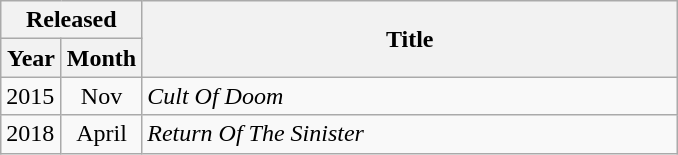<table class="wikitable">
<tr>
<th colspan="2">Released</th>
<th rowspan="2" width="350">Title</th>
</tr>
<tr>
<th style="width:33px;">Year</th>
<th style="width:44px;">Month</th>
</tr>
<tr>
<td>2015</td>
<td align="center">Nov</td>
<td><em>Cult Of Doom</em></td>
</tr>
<tr>
<td>2018</td>
<td align="center">April</td>
<td><em>Return Of The Sinister</em></td>
</tr>
</table>
